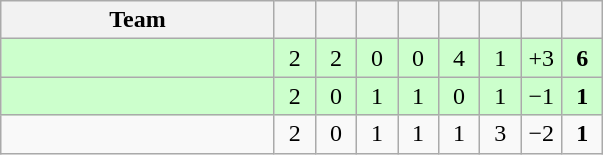<table class="wikitable" style="text-align:center;">
<tr>
<th width=175>Team</th>
<th width=20></th>
<th width=20></th>
<th width=20></th>
<th width=20></th>
<th width=20></th>
<th width=20></th>
<th width=20></th>
<th width=20></th>
</tr>
<tr bgcolor="#ccffcc">
<td align=left></td>
<td>2</td>
<td>2</td>
<td>0</td>
<td>0</td>
<td>4</td>
<td>1</td>
<td>+3</td>
<td><strong>6</strong></td>
</tr>
<tr bgcolor="#ccffcc">
<td align=left></td>
<td>2</td>
<td>0</td>
<td>1</td>
<td>1</td>
<td>0</td>
<td>1</td>
<td>−1</td>
<td><strong>1</strong></td>
</tr>
<tr>
<td align=left></td>
<td>2</td>
<td>0</td>
<td>1</td>
<td>1</td>
<td>1</td>
<td>3</td>
<td>−2</td>
<td><strong>1</strong></td>
</tr>
</table>
